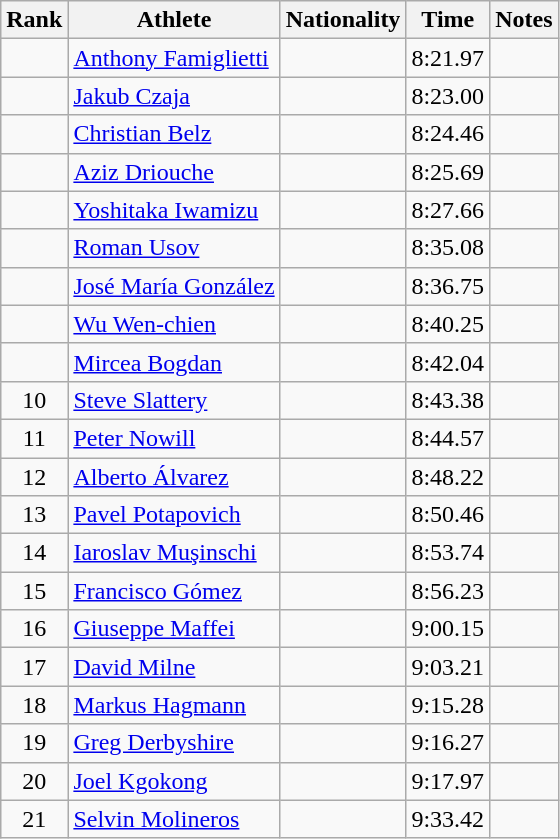<table class="wikitable sortable" style="text-align:center">
<tr>
<th>Rank</th>
<th>Athlete</th>
<th>Nationality</th>
<th>Time</th>
<th>Notes</th>
</tr>
<tr>
<td></td>
<td align=left><a href='#'>Anthony Famiglietti</a></td>
<td align=left></td>
<td>8:21.97</td>
<td></td>
</tr>
<tr>
<td></td>
<td align=left><a href='#'>Jakub Czaja</a></td>
<td align=left></td>
<td>8:23.00</td>
<td></td>
</tr>
<tr>
<td></td>
<td align=left><a href='#'>Christian Belz</a></td>
<td align=left></td>
<td>8:24.46</td>
<td></td>
</tr>
<tr>
<td></td>
<td align=left><a href='#'>Aziz Driouche</a></td>
<td align=left></td>
<td>8:25.69</td>
<td></td>
</tr>
<tr>
<td></td>
<td align=left><a href='#'>Yoshitaka Iwamizu</a></td>
<td align=left></td>
<td>8:27.66</td>
<td></td>
</tr>
<tr>
<td></td>
<td align=left><a href='#'>Roman Usov</a></td>
<td align=left></td>
<td>8:35.08</td>
<td></td>
</tr>
<tr>
<td></td>
<td align=left><a href='#'>José María González</a></td>
<td align=left></td>
<td>8:36.75</td>
<td></td>
</tr>
<tr>
<td></td>
<td align=left><a href='#'>Wu Wen-chien</a></td>
<td align=left></td>
<td>8:40.25</td>
<td></td>
</tr>
<tr>
<td></td>
<td align=left><a href='#'>Mircea Bogdan</a></td>
<td align=left></td>
<td>8:42.04</td>
<td></td>
</tr>
<tr>
<td>10</td>
<td align=left><a href='#'>Steve Slattery</a></td>
<td align=left></td>
<td>8:43.38</td>
<td></td>
</tr>
<tr>
<td>11</td>
<td align=left><a href='#'>Peter Nowill</a></td>
<td align=left></td>
<td>8:44.57</td>
<td></td>
</tr>
<tr>
<td>12</td>
<td align=left><a href='#'>Alberto Álvarez</a></td>
<td align=left></td>
<td>8:48.22</td>
<td></td>
</tr>
<tr>
<td>13</td>
<td align=left><a href='#'>Pavel Potapovich</a></td>
<td align=left></td>
<td>8:50.46</td>
<td></td>
</tr>
<tr>
<td>14</td>
<td align=left><a href='#'>Iaroslav Muşinschi</a></td>
<td align=left></td>
<td>8:53.74</td>
<td></td>
</tr>
<tr>
<td>15</td>
<td align=left><a href='#'>Francisco Gómez</a></td>
<td align=left></td>
<td>8:56.23</td>
<td></td>
</tr>
<tr>
<td>16</td>
<td align=left><a href='#'>Giuseppe Maffei</a></td>
<td align=left></td>
<td>9:00.15</td>
<td></td>
</tr>
<tr>
<td>17</td>
<td align=left><a href='#'>David Milne</a></td>
<td align=left></td>
<td>9:03.21</td>
<td></td>
</tr>
<tr>
<td>18</td>
<td align=left><a href='#'>Markus Hagmann</a></td>
<td align=left></td>
<td>9:15.28</td>
<td></td>
</tr>
<tr>
<td>19</td>
<td align=left><a href='#'>Greg Derbyshire</a></td>
<td align=left></td>
<td>9:16.27</td>
<td></td>
</tr>
<tr>
<td>20</td>
<td align=left><a href='#'>Joel Kgokong</a></td>
<td align=left></td>
<td>9:17.97</td>
<td></td>
</tr>
<tr>
<td>21</td>
<td align=left><a href='#'>Selvin Molineros</a></td>
<td align=left></td>
<td>9:33.42</td>
<td></td>
</tr>
</table>
